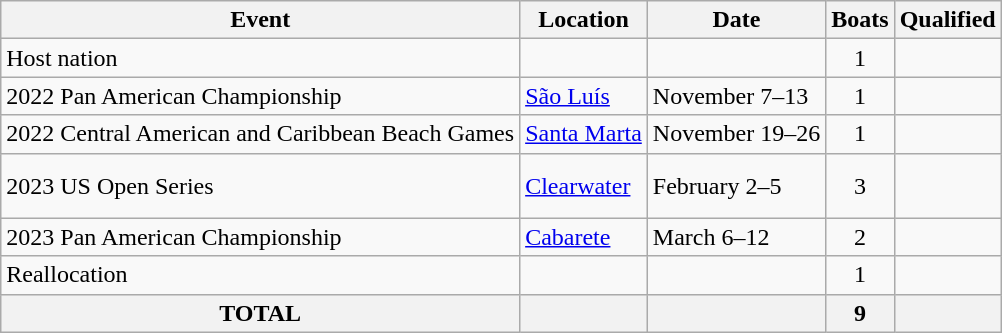<table class="wikitable">
<tr>
<th>Event</th>
<th>Location</th>
<th>Date</th>
<th>Boats</th>
<th>Qualified</th>
</tr>
<tr>
<td>Host nation</td>
<td></td>
<td></td>
<td align="center">1</td>
<td></td>
</tr>
<tr>
<td>2022 Pan American Championship</td>
<td> <a href='#'>São Luís</a></td>
<td>November 7–13</td>
<td align="center">1</td>
<td></td>
</tr>
<tr>
<td>2022 Central American and Caribbean Beach Games</td>
<td> <a href='#'>Santa Marta</a></td>
<td>November 19–26</td>
<td align="center">1</td>
<td></td>
</tr>
<tr>
<td>2023 US Open Series</td>
<td> <a href='#'>Clearwater</a></td>
<td>February 2–5</td>
<td align="center">3</td>
<td><br><br></td>
</tr>
<tr>
<td>2023 Pan American Championship</td>
<td> <a href='#'>Cabarete</a></td>
<td>March 6–12</td>
<td align="center">2</td>
<td><br></td>
</tr>
<tr>
<td>Reallocation</td>
<td></td>
<td></td>
<td align="center">1</td>
<td></td>
</tr>
<tr>
<th>TOTAL</th>
<th></th>
<th></th>
<th>9</th>
<th></th>
</tr>
</table>
